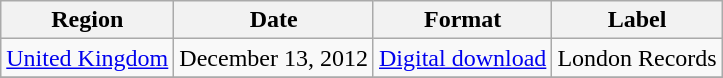<table class=wikitable>
<tr>
<th>Region</th>
<th>Date</th>
<th>Format</th>
<th>Label</th>
</tr>
<tr>
<td><a href='#'>United Kingdom</a></td>
<td>December 13, 2012</td>
<td><a href='#'>Digital download</a></td>
<td>London Records</td>
</tr>
<tr>
</tr>
</table>
